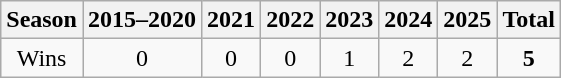<table class=wikitable>
<tr>
<th>Season</th>
<th>2015–2020</th>
<th>2021</th>
<th>2022</th>
<th>2023</th>
<th>2024</th>
<th>2025</th>
<th>Total</th>
</tr>
<tr align=center>
<td>Wins</td>
<td>0</td>
<td>0</td>
<td>0</td>
<td>1</td>
<td>2</td>
<td>2</td>
<td><strong>5</strong></td>
</tr>
</table>
